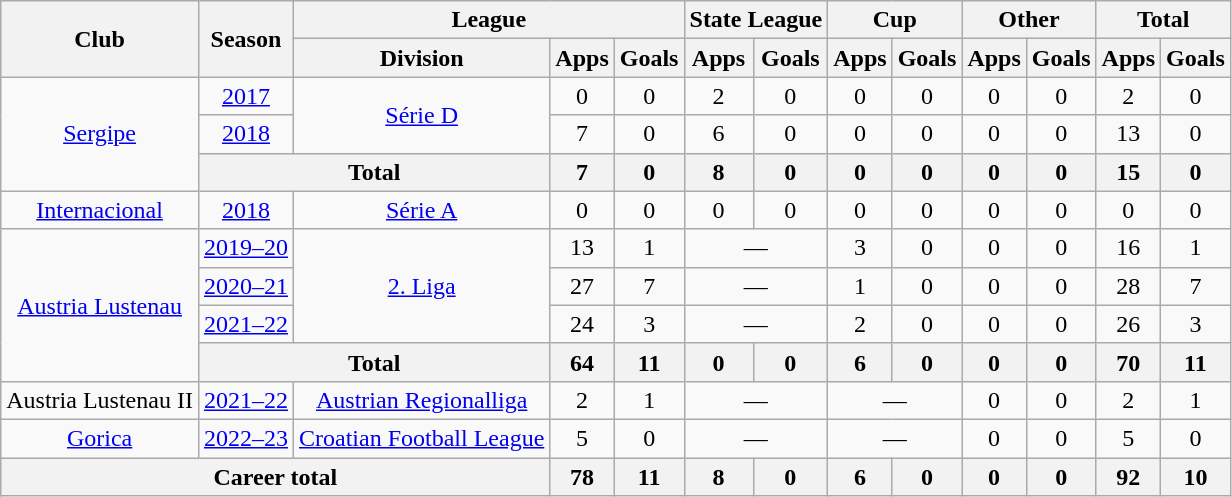<table class="wikitable" style="text-align: center">
<tr>
<th rowspan="2">Club</th>
<th rowspan="2">Season</th>
<th colspan="3">League</th>
<th colspan="2">State League</th>
<th colspan="2">Cup</th>
<th colspan="2">Other</th>
<th colspan="2">Total</th>
</tr>
<tr>
<th>Division</th>
<th>Apps</th>
<th>Goals</th>
<th>Apps</th>
<th>Goals</th>
<th>Apps</th>
<th>Goals</th>
<th>Apps</th>
<th>Goals</th>
<th>Apps</th>
<th>Goals</th>
</tr>
<tr>
<td rowspan="3"><a href='#'>Sergipe</a></td>
<td><a href='#'>2017</a></td>
<td rowspan="2"><a href='#'>Série D</a></td>
<td>0</td>
<td>0</td>
<td>2</td>
<td>0</td>
<td>0</td>
<td>0</td>
<td>0</td>
<td>0</td>
<td>2</td>
<td>0</td>
</tr>
<tr>
<td><a href='#'>2018</a></td>
<td>7</td>
<td>0</td>
<td>6</td>
<td>0</td>
<td>0</td>
<td>0</td>
<td>0</td>
<td>0</td>
<td>13</td>
<td>0</td>
</tr>
<tr>
<th colspan="2"><strong>Total</strong></th>
<th>7</th>
<th>0</th>
<th>8</th>
<th>0</th>
<th>0</th>
<th>0</th>
<th>0</th>
<th>0</th>
<th>15</th>
<th>0</th>
</tr>
<tr>
<td><a href='#'>Internacional</a></td>
<td><a href='#'>2018</a></td>
<td><a href='#'>Série A</a></td>
<td>0</td>
<td>0</td>
<td>0</td>
<td>0</td>
<td>0</td>
<td>0</td>
<td>0</td>
<td>0</td>
<td>0</td>
<td>0</td>
</tr>
<tr>
<td rowspan="4"><a href='#'>Austria Lustenau</a></td>
<td><a href='#'>2019–20</a></td>
<td rowspan="3"><a href='#'>2. Liga</a></td>
<td>13</td>
<td>1</td>
<td colspan="2">—</td>
<td>3</td>
<td>0</td>
<td>0</td>
<td>0</td>
<td>16</td>
<td>1</td>
</tr>
<tr>
<td><a href='#'>2020–21</a></td>
<td>27</td>
<td>7</td>
<td colspan="2">—</td>
<td>1</td>
<td>0</td>
<td>0</td>
<td>0</td>
<td>28</td>
<td>7</td>
</tr>
<tr>
<td><a href='#'>2021–22</a></td>
<td>24</td>
<td>3</td>
<td colspan="2">—</td>
<td>2</td>
<td>0</td>
<td>0</td>
<td>0</td>
<td>26</td>
<td>3</td>
</tr>
<tr>
<th colspan="2"><strong>Total</strong></th>
<th>64</th>
<th>11</th>
<th>0</th>
<th>0</th>
<th>6</th>
<th>0</th>
<th>0</th>
<th>0</th>
<th>70</th>
<th>11</th>
</tr>
<tr>
<td>Austria Lustenau II</td>
<td><a href='#'>2021–22</a></td>
<td><a href='#'>Austrian Regionalliga</a></td>
<td>2</td>
<td>1</td>
<td colspan="2">—</td>
<td colspan="2">—</td>
<td>0</td>
<td>0</td>
<td>2</td>
<td>1</td>
</tr>
<tr>
<td><a href='#'>Gorica</a></td>
<td><a href='#'>2022–23</a></td>
<td><a href='#'>Croatian Football League</a></td>
<td>5</td>
<td>0</td>
<td colspan="2">—</td>
<td colspan="2">—</td>
<td>0</td>
<td>0</td>
<td>5</td>
<td>0</td>
</tr>
<tr>
<th colspan="3"><strong>Career total</strong></th>
<th>78</th>
<th>11</th>
<th>8</th>
<th>0</th>
<th>6</th>
<th>0</th>
<th>0</th>
<th>0</th>
<th>92</th>
<th>10</th>
</tr>
</table>
